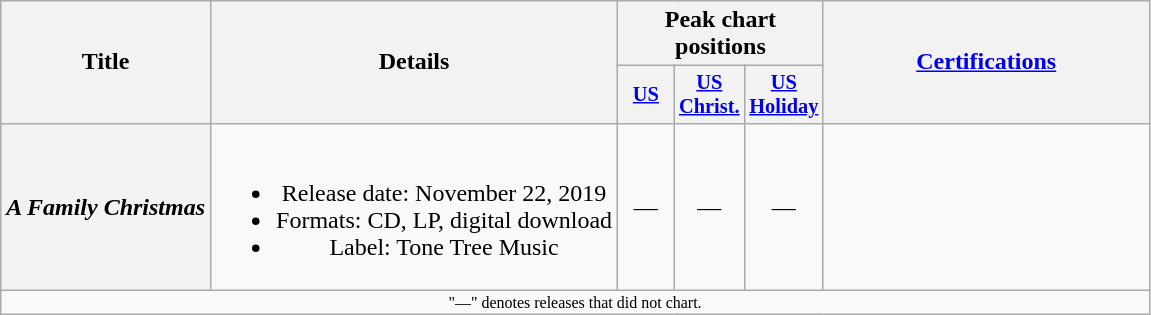<table class="wikitable plainrowheaders" style="text-align:center;">
<tr>
<th scope="col" rowspan="2">Title</th>
<th scope="col" rowspan="2">Details</th>
<th colspan="3">Peak chart positions</th>
<th width="210" rowspan="2"><a href='#'>Certifications</a></th>
</tr>
<tr>
<th scope="col" style="width:2.3em;font-size:85%;"><a href='#'>US</a><br></th>
<th scope="col" style="width:2.3em;font-size:85%;"><a href='#'>US<br>Christ.</a><br></th>
<th scope="col" style="width:2.3em;font-size:85%;"><a href='#'>US<br>Holiday</a><br></th>
</tr>
<tr>
<th scope="row"><em>A Family Christmas</em><br></th>
<td><br><ul><li>Release date: November 22, 2019</li><li>Formats: CD, LP, digital download</li><li>Label: Tone Tree Music</li></ul></td>
<td>—</td>
<td>—</td>
<td>—</td>
<td></td>
</tr>
<tr>
<td align="center" colspan="30" style="font-size: 8pt">"—" denotes releases that did not chart.</td>
</tr>
</table>
